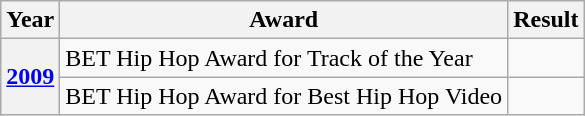<table class="wikitable plainrowheaders">
<tr>
<th>Year</th>
<th>Award</th>
<th>Result</th>
</tr>
<tr>
<th scope="row" rowspan="2"><a href='#'>2009</a></th>
<td>BET Hip Hop Award for Track of the Year </td>
<td></td>
</tr>
<tr>
<td>BET Hip Hop Award for Best Hip Hop Video </td>
<td></td>
</tr>
</table>
